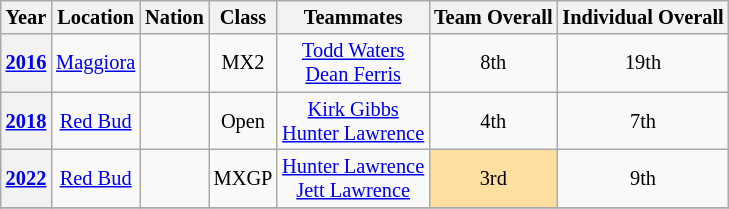<table class="wikitable" style="font-size: 85%; text-align:center">
<tr>
<th>Year</th>
<th>Location</th>
<th>Nation</th>
<th>Class</th>
<th>Teammates</th>
<th>Team Overall</th>
<th>Individual Overall</th>
</tr>
<tr>
<th><a href='#'>2016</a></th>
<td> <a href='#'>Maggiora</a></td>
<td></td>
<td>MX2</td>
<td><a href='#'>Todd Waters</a><br><a href='#'>Dean Ferris</a></td>
<td>8th</td>
<td>19th</td>
</tr>
<tr>
<th><a href='#'>2018</a></th>
<td> <a href='#'>Red Bud</a></td>
<td></td>
<td>Open</td>
<td><a href='#'>Kirk Gibbs</a><br><a href='#'>Hunter Lawrence</a></td>
<td>4th</td>
<td>7th</td>
</tr>
<tr>
<th><a href='#'>2022</a></th>
<td> <a href='#'>Red Bud</a></td>
<td></td>
<td>MXGP</td>
<td><a href='#'>Hunter Lawrence</a><br><a href='#'>Jett Lawrence</a></td>
<td style="background:#ffdf9f;">3rd</td>
<td>9th</td>
</tr>
<tr>
</tr>
</table>
